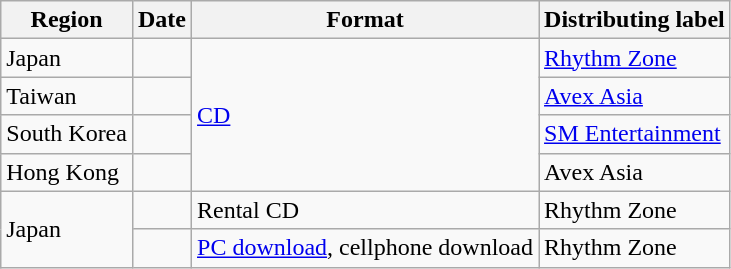<table class="wikitable">
<tr>
<th>Region</th>
<th>Date</th>
<th>Format</th>
<th>Distributing label</th>
</tr>
<tr>
<td>Japan</td>
<td></td>
<td rowspan="4"><a href='#'>CD</a></td>
<td><a href='#'>Rhythm Zone</a></td>
</tr>
<tr>
<td>Taiwan</td>
<td></td>
<td><a href='#'>Avex Asia</a></td>
</tr>
<tr>
<td>South Korea</td>
<td></td>
<td><a href='#'>SM Entertainment</a></td>
</tr>
<tr>
<td>Hong Kong</td>
<td></td>
<td>Avex Asia</td>
</tr>
<tr>
<td rowspan="2">Japan</td>
<td></td>
<td>Rental CD</td>
<td>Rhythm Zone</td>
</tr>
<tr>
<td></td>
<td><a href='#'>PC download</a>, cellphone download</td>
<td>Rhythm Zone</td>
</tr>
</table>
